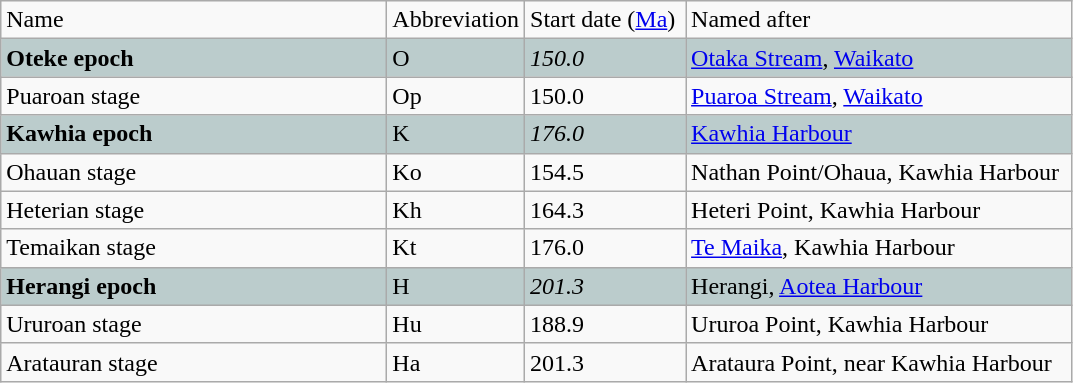<table class="wikitable">
<tr>
<td width="250pt">Name</td>
<td width="50pt">Abbreviation</td>
<td width="100pt">Start date (<a href='#'>Ma</a>)</td>
<td width="250pt">Named after</td>
</tr>
<tr style="background:#bbcccc;">
<td><strong>Oteke epoch</strong></td>
<td>O</td>
<td><em>150.0</em></td>
<td><a href='#'>Otaka Stream</a>, <a href='#'>Waikato</a></td>
</tr>
<tr>
<td>Puaroan stage </td>
<td>Op</td>
<td>150.0</td>
<td><a href='#'>Puaroa Stream</a>, <a href='#'>Waikato</a></td>
</tr>
<tr style="background:#bbcccc;">
<td><strong>Kawhia epoch</strong></td>
<td>K</td>
<td><em>176.0</em></td>
<td><a href='#'>Kawhia Harbour</a></td>
</tr>
<tr>
<td>Ohauan stage</td>
<td>Ko</td>
<td>154.5</td>
<td>Nathan Point/Ohaua, Kawhia Harbour</td>
</tr>
<tr>
<td>Heterian stage</td>
<td>Kh</td>
<td>164.3</td>
<td>Heteri Point, Kawhia Harbour</td>
</tr>
<tr>
<td>Temaikan stage</td>
<td>Kt</td>
<td>176.0</td>
<td><a href='#'>Te Maika</a>, Kawhia Harbour</td>
</tr>
<tr style="background:#bbcccc;">
<td><strong>Herangi epoch</strong></td>
<td>H</td>
<td><em>201.3</em></td>
<td>Herangi, <a href='#'>Aotea Harbour</a></td>
</tr>
<tr>
<td>Ururoan stage</td>
<td>Hu</td>
<td>188.9</td>
<td>Ururoa Point, Kawhia Harbour</td>
</tr>
<tr>
<td>Aratauran stage</td>
<td>Ha</td>
<td>201.3</td>
<td>Arataura Point, near Kawhia Harbour</td>
</tr>
</table>
